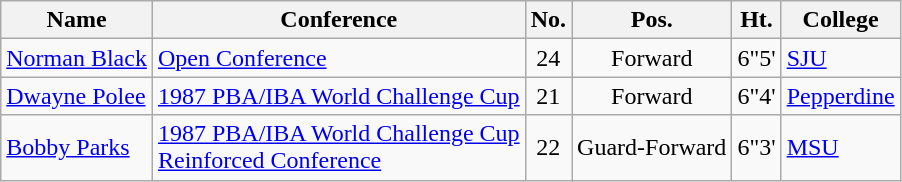<table class="wikitable" border="1">
<tr>
<th>Name</th>
<th>Conference</th>
<th>No.</th>
<th>Pos.</th>
<th>Ht.</th>
<th>College</th>
</tr>
<tr>
<td><a href='#'>Norman Black</a></td>
<td><a href='#'>Open Conference</a></td>
<td align=center>24</td>
<td align=center>Forward</td>
<td align=center>6"5'</td>
<td><a href='#'>SJU</a></td>
</tr>
<tr>
<td><a href='#'>Dwayne Polee</a></td>
<td><a href='#'>1987 PBA/IBA World Challenge Cup</a></td>
<td align=center>21</td>
<td align=center>Forward</td>
<td align=center>6"4'</td>
<td><a href='#'>Pepperdine</a></td>
</tr>
<tr>
<td><a href='#'>Bobby Parks</a></td>
<td><a href='#'>1987 PBA/IBA World Challenge Cup</a><br><a href='#'>Reinforced Conference</a></td>
<td align=center>22</td>
<td align=center>Guard-Forward</td>
<td align=center>6"3'</td>
<td><a href='#'>MSU</a></td>
</tr>
</table>
